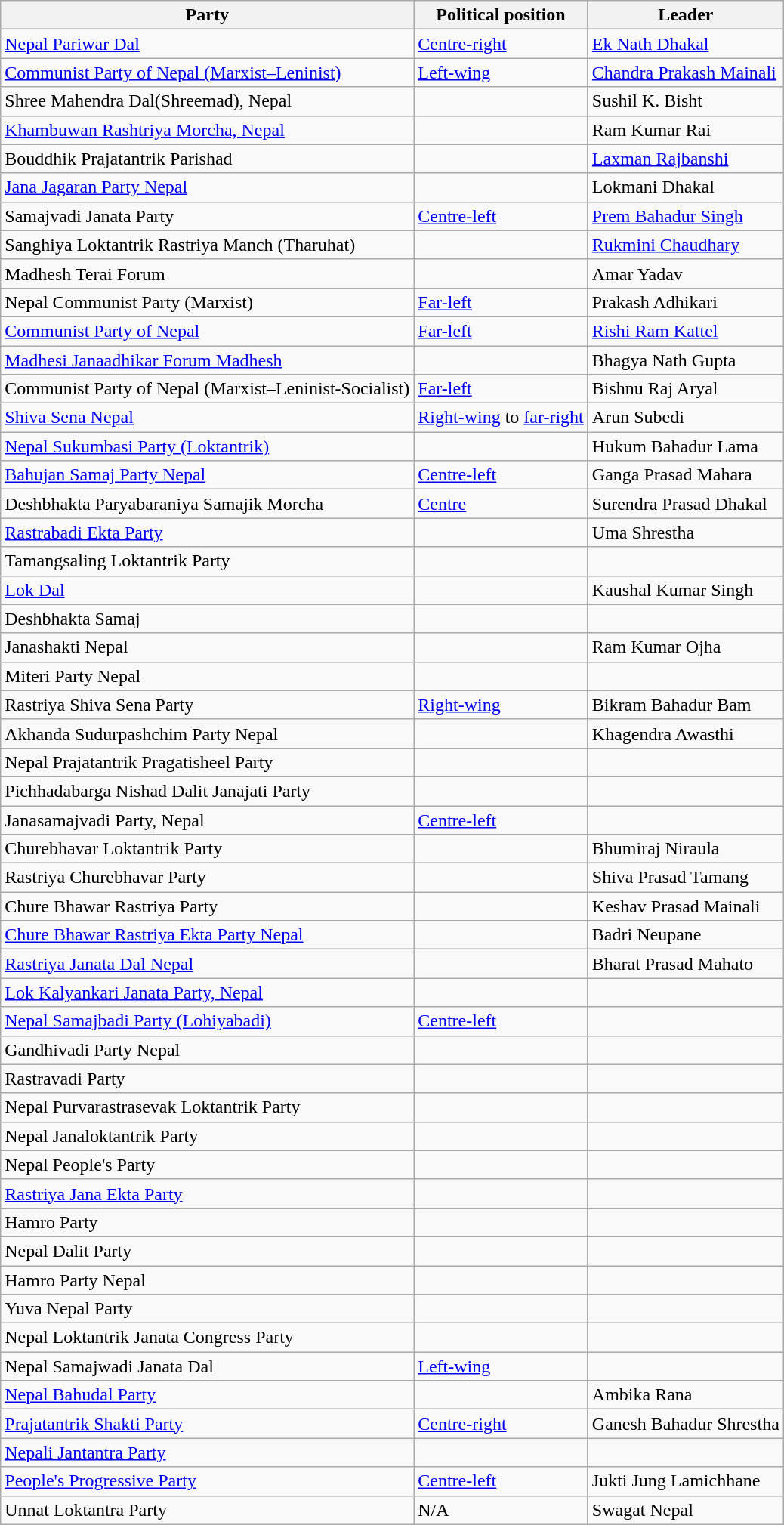<table class="wikitable">
<tr>
<th>Party</th>
<th>Political position</th>
<th>Leader</th>
</tr>
<tr>
<td><a href='#'>Nepal Pariwar Dal</a></td>
<td><a href='#'>Centre-right</a></td>
<td><a href='#'>Ek Nath Dhakal</a></td>
</tr>
<tr>
<td><a href='#'>Communist Party of Nepal (Marxist–Leninist)</a></td>
<td><a href='#'>Left-wing</a></td>
<td><a href='#'>Chandra Prakash Mainali</a></td>
</tr>
<tr>
<td>Shree Mahendra Dal(Shreemad), Nepal</td>
<td></td>
<td>Sushil K. Bisht</td>
</tr>
<tr>
<td><a href='#'>Khambuwan Rashtriya Morcha, Nepal</a></td>
<td></td>
<td>Ram Kumar Rai</td>
</tr>
<tr>
<td>Bouddhik Prajatantrik Parishad</td>
<td></td>
<td><a href='#'>Laxman Rajbanshi</a></td>
</tr>
<tr>
<td><a href='#'>Jana Jagaran Party Nepal</a></td>
<td></td>
<td>Lokmani Dhakal</td>
</tr>
<tr>
<td>Samajvadi Janata Party</td>
<td><a href='#'>Centre-left</a></td>
<td><a href='#'>Prem Bahadur Singh</a></td>
</tr>
<tr>
<td>Sanghiya Loktantrik Rastriya Manch (Tharuhat)</td>
<td></td>
<td><a href='#'>Rukmini Chaudhary</a></td>
</tr>
<tr>
<td>Madhesh Terai Forum</td>
<td></td>
<td>Amar Yadav</td>
</tr>
<tr>
<td>Nepal Communist Party (Marxist)</td>
<td><a href='#'>Far-left</a></td>
<td>Prakash Adhikari</td>
</tr>
<tr>
<td><a href='#'>Communist Party of Nepal</a></td>
<td><a href='#'>Far-left</a></td>
<td><a href='#'>Rishi Ram Kattel</a></td>
</tr>
<tr>
<td><a href='#'>Madhesi Janaadhikar Forum Madhesh</a></td>
<td></td>
<td>Bhagya Nath Gupta</td>
</tr>
<tr>
<td>Communist Party of Nepal (Marxist–Leninist-Socialist)</td>
<td><a href='#'>Far-left</a></td>
<td>Bishnu Raj Aryal</td>
</tr>
<tr>
<td><a href='#'>Shiva Sena Nepal</a></td>
<td><a href='#'>Right-wing</a> to <a href='#'>far-right</a></td>
<td>Arun Subedi</td>
</tr>
<tr>
<td><a href='#'>Nepal Sukumbasi Party (Loktantrik)</a></td>
<td></td>
<td>Hukum Bahadur Lama</td>
</tr>
<tr>
<td><a href='#'>Bahujan Samaj Party Nepal</a></td>
<td><a href='#'>Centre-left</a></td>
<td>Ganga Prasad Mahara</td>
</tr>
<tr>
<td>Deshbhakta Paryabaraniya Samajik Morcha</td>
<td><a href='#'>Centre</a></td>
<td>Surendra Prasad Dhakal</td>
</tr>
<tr>
<td><a href='#'>Rastrabadi Ekta Party</a></td>
<td></td>
<td>Uma Shrestha</td>
</tr>
<tr>
<td>Tamangsaling Loktantrik Party</td>
<td></td>
<td></td>
</tr>
<tr>
<td><a href='#'>Lok Dal</a></td>
<td></td>
<td>Kaushal Kumar Singh</td>
</tr>
<tr>
<td>Deshbhakta Samaj</td>
<td></td>
<td></td>
</tr>
<tr>
<td>Janashakti Nepal</td>
<td></td>
<td>Ram Kumar Ojha</td>
</tr>
<tr>
<td>Miteri Party Nepal</td>
<td></td>
<td></td>
</tr>
<tr>
<td>Rastriya Shiva Sena Party</td>
<td><a href='#'>Right-wing</a></td>
<td>Bikram Bahadur Bam</td>
</tr>
<tr>
<td>Akhanda Sudurpashchim Party Nepal</td>
<td></td>
<td>Khagendra Awasthi</td>
</tr>
<tr>
<td>Nepal Prajatantrik Pragatisheel Party</td>
<td></td>
<td></td>
</tr>
<tr>
<td>Pichhadabarga Nishad Dalit Janajati Party</td>
<td></td>
<td></td>
</tr>
<tr>
<td>Janasamajvadi Party, Nepal</td>
<td><a href='#'>Centre-left</a></td>
<td></td>
</tr>
<tr>
<td>Churebhavar Loktantrik Party</td>
<td></td>
<td>Bhumiraj Niraula</td>
</tr>
<tr>
<td>Rastriya Churebhavar Party</td>
<td></td>
<td>Shiva Prasad Tamang</td>
</tr>
<tr>
<td>Chure Bhawar Rastriya Party</td>
<td></td>
<td>Keshav Prasad Mainali</td>
</tr>
<tr>
<td><a href='#'>Chure Bhawar Rastriya Ekta Party Nepal</a></td>
<td></td>
<td>Badri Neupane</td>
</tr>
<tr>
<td><a href='#'>Rastriya Janata Dal Nepal</a></td>
<td></td>
<td>Bharat Prasad Mahato</td>
</tr>
<tr>
<td><a href='#'>Lok Kalyankari Janata Party, Nepal</a></td>
<td></td>
<td></td>
</tr>
<tr>
<td><a href='#'>Nepal Samajbadi Party (Lohiyabadi)</a></td>
<td><a href='#'>Centre-left</a></td>
<td></td>
</tr>
<tr>
<td>Gandhivadi Party Nepal</td>
<td></td>
<td></td>
</tr>
<tr>
<td>Rastravadi Party</td>
<td></td>
<td></td>
</tr>
<tr>
<td>Nepal Purvarastrasevak Loktantrik Party</td>
<td></td>
<td></td>
</tr>
<tr>
<td>Nepal Janaloktantrik Party</td>
<td></td>
<td></td>
</tr>
<tr>
<td>Nepal People's Party</td>
<td></td>
<td></td>
</tr>
<tr>
<td><a href='#'>Rastriya Jana Ekta Party</a></td>
<td></td>
<td></td>
</tr>
<tr>
<td>Hamro Party</td>
<td></td>
<td></td>
</tr>
<tr>
<td>Nepal Dalit Party</td>
<td></td>
<td></td>
</tr>
<tr>
<td>Hamro Party Nepal</td>
<td></td>
<td></td>
</tr>
<tr>
<td>Yuva Nepal Party</td>
<td></td>
<td></td>
</tr>
<tr>
<td>Nepal Loktantrik Janata Congress Party</td>
<td></td>
<td></td>
</tr>
<tr>
<td>Nepal Samajwadi Janata Dal</td>
<td><a href='#'>Left-wing</a></td>
<td></td>
</tr>
<tr>
<td><a href='#'>Nepal Bahudal Party</a></td>
<td></td>
<td>Ambika Rana</td>
</tr>
<tr>
<td><a href='#'>Prajatantrik Shakti Party</a></td>
<td><a href='#'>Centre-right</a></td>
<td>Ganesh Bahadur Shrestha</td>
</tr>
<tr>
<td><a href='#'>Nepali Jantantra Party</a></td>
<td></td>
<td></td>
</tr>
<tr>
<td><a href='#'>People's Progressive Party</a></td>
<td><a href='#'>Centre-left</a></td>
<td>Jukti Jung Lamichhane</td>
</tr>
<tr>
<td>Unnat Loktantra Party</td>
<td>N/A</td>
<td>Swagat Nepal</td>
</tr>
</table>
